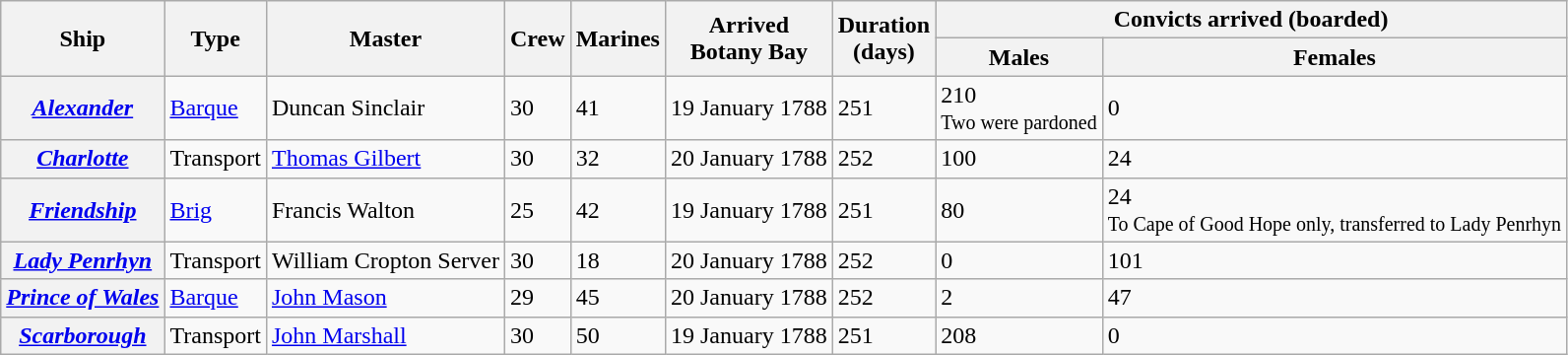<table class="wikitable sortable">
<tr>
<th scope="col" rowspan=2>Ship</th>
<th scope="col" rowspan=2>Type</th>
<th scope="col" rowspan=2>Master</th>
<th scope="col" rowspan=2>Crew</th>
<th scope="col" rowspan=2>Marines</th>
<th scope="col" rowspan=2>Arrived<br>Botany Bay</th>
<th scope="col" rowspan=2>Duration<br>(days)</th>
<th scope="col" colspan=2>Convicts arrived (boarded)</th>
</tr>
<tr>
<th scope="col">Males</th>
<th scope="col">Females</th>
</tr>
<tr>
<th scope="row"><em><a href='#'>Alexander</a></em></th>
<td><a href='#'>Barque</a></td>
<td>Duncan Sinclair</td>
<td>30</td>
<td>41</td>
<td>19 January 1788</td>
<td>251</td>
<td>210<br><small>Two were pardoned</small></td>
<td>0</td>
</tr>
<tr>
<th scope="row"><em><a href='#'>Charlotte</a></em></th>
<td>Transport</td>
<td><a href='#'>Thomas Gilbert</a></td>
<td>30</td>
<td>32</td>
<td>20 January 1788</td>
<td>252</td>
<td>100</td>
<td>24</td>
</tr>
<tr>
<th scope="row"><em><a href='#'>Friendship</a></em></th>
<td><a href='#'>Brig</a></td>
<td>Francis Walton</td>
<td>25</td>
<td>42</td>
<td>19 January 1788</td>
<td>251</td>
<td>80</td>
<td>24<br><small>To Cape of Good Hope only, transferred to Lady Penrhyn</small></td>
</tr>
<tr>
<th scope="row"><em><a href='#'>Lady Penrhyn</a></em></th>
<td>Transport</td>
<td>William Cropton Server</td>
<td>30</td>
<td>18</td>
<td>20 January 1788</td>
<td>252</td>
<td>0</td>
<td>101</td>
</tr>
<tr>
<th scope="row"><em><a href='#'>Prince of Wales</a></em></th>
<td><a href='#'>Barque</a></td>
<td><a href='#'>John Mason</a></td>
<td>29</td>
<td>45</td>
<td>20 January 1788</td>
<td>252</td>
<td>2</td>
<td>47</td>
</tr>
<tr>
<th scope="row"><em><a href='#'>Scarborough</a></em></th>
<td>Transport</td>
<td><a href='#'>John Marshall</a></td>
<td>30</td>
<td>50</td>
<td>19 January 1788</td>
<td>251</td>
<td>208</td>
<td>0</td>
</tr>
</table>
